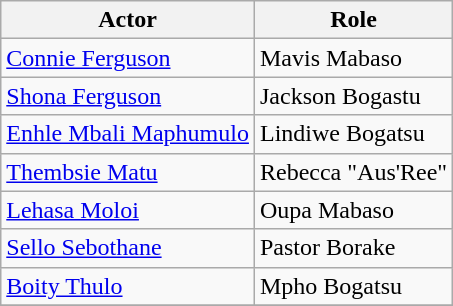<table Class="wikitable">
<tr>
<th>Actor</th>
<th>Role</th>
</tr>
<tr>
<td><a href='#'>Connie Ferguson</a></td>
<td>Mavis Mabaso</td>
</tr>
<tr>
<td><a href='#'>Shona Ferguson</a></td>
<td>Jackson Bogastu</td>
</tr>
<tr>
<td><a href='#'>Enhle Mbali Maphumulo</a></td>
<td>Lindiwe Bogatsu</td>
</tr>
<tr>
<td><a href='#'>Thembsie Matu</a></td>
<td>Rebecca "Aus'Ree"</td>
</tr>
<tr>
<td><a href='#'>Lehasa Moloi</a></td>
<td>Oupa Mabaso</td>
</tr>
<tr>
<td><a href='#'>Sello Sebothane</a></td>
<td>Pastor Borake</td>
</tr>
<tr>
<td><a href='#'>Boity Thulo</a></td>
<td>Mpho Bogatsu</td>
</tr>
<tr>
</tr>
</table>
